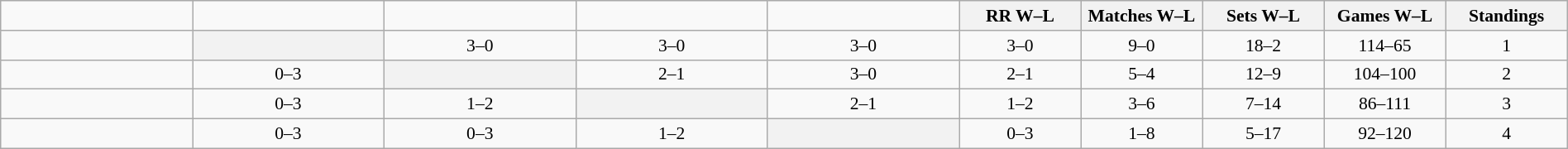<table class="wikitable" style="width: 100%; text-align:center; font-size:90%">
<tr>
<td width=130></td>
<td width=130></td>
<td width=130></td>
<td width=130></td>
<td width=130></td>
<th width=80>RR W–L</th>
<th width=80>Matches W–L</th>
<th width=80>Sets W–L</th>
<th width=80>Games W–L</th>
<th width=80>Standings</th>
</tr>
<tr>
<td style="text-align:left;"></td>
<th bgcolor="ededed"></th>
<td>3–0</td>
<td>3–0</td>
<td>3–0</td>
<td>3–0</td>
<td>9–0</td>
<td>18–2</td>
<td>114–65</td>
<td>1</td>
</tr>
<tr>
<td style="text-align:left;"></td>
<td>0–3</td>
<th bgcolor="ededed"></th>
<td>2–1</td>
<td>3–0</td>
<td>2–1</td>
<td>5–4</td>
<td>12–9</td>
<td>104–100</td>
<td>2</td>
</tr>
<tr>
<td style="text-align:left;"></td>
<td>0–3</td>
<td>1–2</td>
<th bgcolor="ededed"></th>
<td>2–1</td>
<td>1–2</td>
<td>3–6</td>
<td>7–14</td>
<td>86–111</td>
<td>3</td>
</tr>
<tr>
<td style="text-align:left;"></td>
<td>0–3</td>
<td>0–3</td>
<td>1–2</td>
<th bgcolor="ededed"></th>
<td>0–3</td>
<td>1–8</td>
<td>5–17</td>
<td>92–120</td>
<td>4</td>
</tr>
</table>
